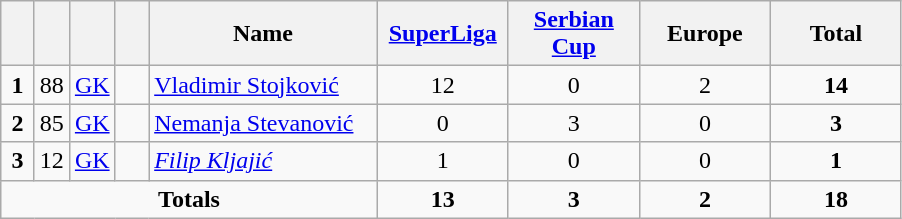<table class="wikitable" style="text-align:center">
<tr>
<th width=15></th>
<th width=15></th>
<th width=15></th>
<th width=15></th>
<th width=145>Name</th>
<th width=80><a href='#'>SuperLiga</a></th>
<th width=80><a href='#'>Serbian Cup</a></th>
<th width=80>Europe</th>
<th width=80>Total</th>
</tr>
<tr>
<td><strong>1</strong></td>
<td>88</td>
<td><a href='#'>GK</a></td>
<td></td>
<td align=left><a href='#'>Vladimir Stojković</a></td>
<td>12</td>
<td>0</td>
<td>2</td>
<td><strong>14</strong></td>
</tr>
<tr>
<td><strong>2</strong></td>
<td>85</td>
<td><a href='#'>GK</a></td>
<td></td>
<td align=left><a href='#'>Nemanja Stevanović</a></td>
<td>0</td>
<td>3</td>
<td>0</td>
<td><strong>3</strong></td>
</tr>
<tr>
<td><strong>3</strong></td>
<td>12</td>
<td><a href='#'>GK</a></td>
<td></td>
<td align=left><em><a href='#'>Filip Kljajić</a></em></td>
<td>1</td>
<td>0</td>
<td>0</td>
<td><strong>1</strong></td>
</tr>
<tr>
<td colspan=5><strong>Totals</strong></td>
<td><strong>13</strong></td>
<td><strong>3</strong></td>
<td><strong>2</strong></td>
<td><strong>18</strong></td>
</tr>
</table>
